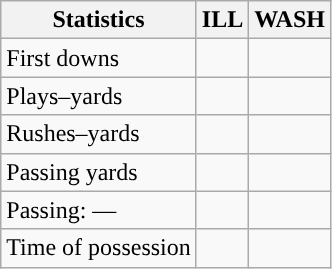<table class="wikitable" style="float:left">
<tr>
<th>Statistics</th>
<th>ILL</th>
<th>WASH</th>
</tr>
<tr>
<td>First downs</td>
<td></td>
<td></td>
</tr>
<tr>
<td>Plays–yards</td>
<td></td>
<td></td>
</tr>
<tr>
<td>Rushes–yards</td>
<td></td>
<td></td>
</tr>
<tr>
<td>Passing yards</td>
<td></td>
<td></td>
</tr>
<tr>
<td>Passing: ––</td>
<td></td>
<td></td>
</tr>
<tr>
<td>Time of possession</td>
<td></td>
<td></td>
</tr>
</table>
